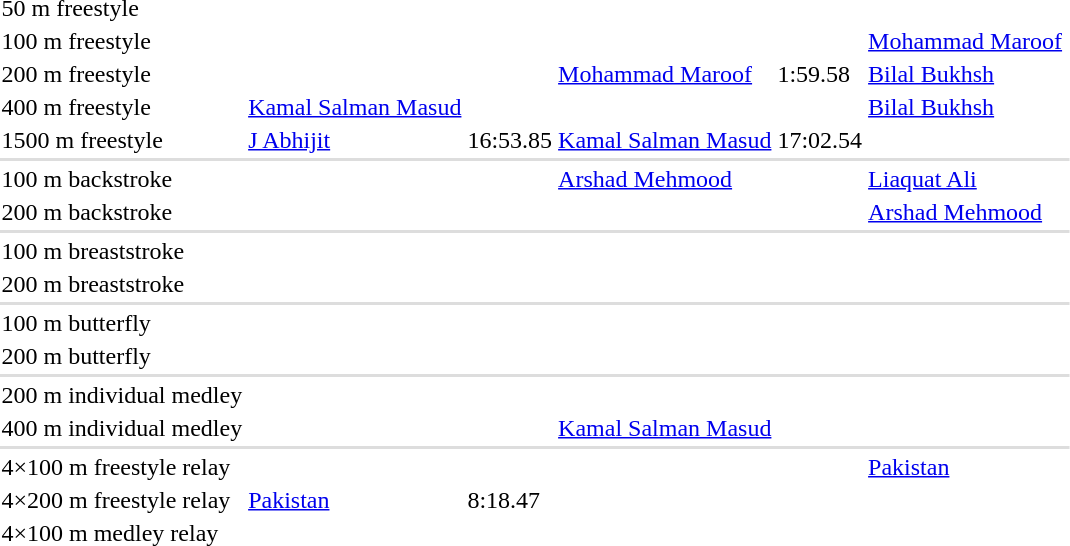<table>
<tr>
<td>50 m freestyle</td>
<td></td>
<td></td>
<td></td>
<td></td>
<td></td>
<td></td>
</tr>
<tr>
<td>100 m freestyle</td>
<td></td>
<td></td>
<td></td>
<td></td>
<td> <a href='#'>Mohammad Maroof</a></td>
<td></td>
</tr>
<tr>
<td>200 m freestyle</td>
<td></td>
<td></td>
<td> <a href='#'>Mohammad Maroof</a></td>
<td>1:59.58</td>
<td> <a href='#'>Bilal Bukhsh</a></td>
<td></td>
</tr>
<tr>
<td>400 m freestyle</td>
<td> <a href='#'>Kamal Salman Masud</a></td>
<td></td>
<td></td>
<td></td>
<td> <a href='#'>Bilal Bukhsh</a></td>
<td></td>
</tr>
<tr>
<td>1500 m freestyle</td>
<td> <a href='#'>J Abhijit</a></td>
<td>16:53.85</td>
<td> <a href='#'>Kamal Salman Masud</a></td>
<td>17:02.54</td>
<td></td>
<td></td>
</tr>
<tr style="background:#ddd;">
<td colspan=7></td>
</tr>
<tr valign="top">
<td>100 m backstroke</td>
<td></td>
<td></td>
<td> <a href='#'>Arshad Mehmood</a></td>
<td></td>
<td> <a href='#'>Liaquat Ali</a></td>
<td></td>
</tr>
<tr>
<td>200 m backstroke</td>
<td></td>
<td></td>
<td></td>
<td></td>
<td> <a href='#'>Arshad Mehmood</a></td>
<td></td>
</tr>
<tr style="background:#ddd;">
<td colspan=7></td>
</tr>
<tr valign="top">
<td>100 m breaststroke</td>
<td></td>
<td></td>
<td></td>
<td></td>
<td></td>
<td></td>
</tr>
<tr>
<td>200 m breaststroke</td>
<td></td>
<td></td>
<td></td>
<td></td>
<td></td>
<td></td>
</tr>
<tr style="background:#ddd;">
<td colspan=7></td>
</tr>
<tr valign="top">
<td>100 m butterfly</td>
<td></td>
<td></td>
<td></td>
<td></td>
<td></td>
<td></td>
</tr>
<tr>
<td>200 m butterfly</td>
<td></td>
<td></td>
<td></td>
<td></td>
<td></td>
<td></td>
</tr>
<tr style="background:#ddd;">
<td colspan=7></td>
</tr>
<tr valign="top">
<td>200 m individual medley</td>
<td></td>
<td></td>
<td></td>
<td></td>
<td></td>
<td></td>
</tr>
<tr>
<td>400 m individual medley</td>
<td></td>
<td></td>
<td> <a href='#'>Kamal Salman Masud</a></td>
<td></td>
<td></td>
<td></td>
</tr>
<tr style="background:#ddd;">
<td colspan=7></td>
</tr>
<tr valign="top">
<td>4×100 m freestyle relay</td>
<td></td>
<td></td>
<td></td>
<td></td>
<td> <a href='#'>Pakistan</a></td>
<td></td>
</tr>
<tr>
<td>4×200 m freestyle relay</td>
<td> <a href='#'>Pakistan</a></td>
<td>8:18.47</td>
<td></td>
<td></td>
<td></td>
<td></td>
</tr>
<tr>
<td>4×100 m medley relay</td>
<td></td>
<td></td>
<td></td>
<td></td>
<td></td>
<td></td>
</tr>
</table>
